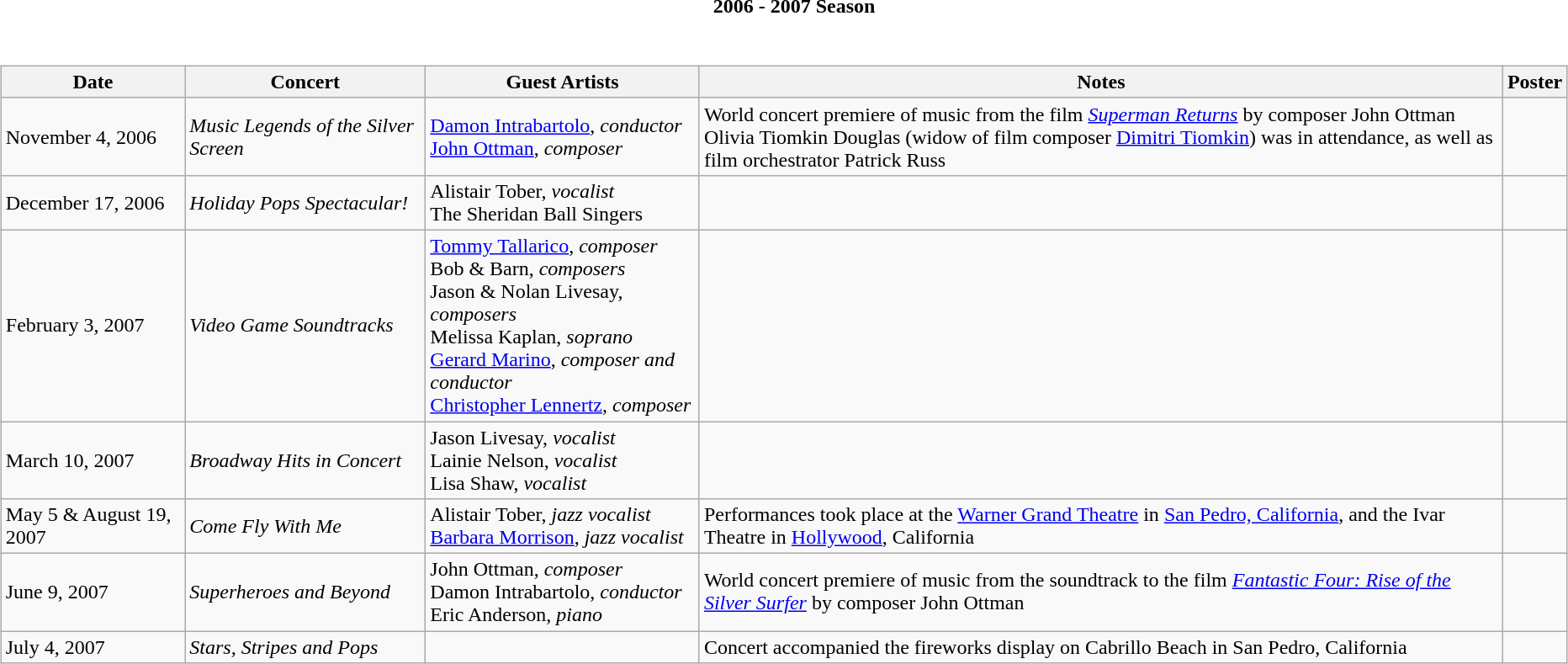<table class="collapsible collapsed">
<tr>
<th><span>2006 - 2007 Season</span></th>
</tr>
<tr>
<td><br><table class="wikitable">
<tr>
<th>Date</th>
<th>Concert</th>
<th>Guest Artists</th>
<th>Notes</th>
<th>Poster</th>
</tr>
<tr>
<td>November 4, 2006</td>
<td><em>Music Legends of the Silver Screen</em></td>
<td><a href='#'>Damon Intrabartolo</a>, <em>conductor</em><br><a href='#'>John Ottman</a>, <em>composer</em></td>
<td>World concert premiere of music from the film <em><a href='#'>Superman Returns</a></em> by composer John Ottman <br>Olivia Tiomkin Douglas (widow of film composer <a href='#'>Dimitri Tiomkin</a>) was in attendance, as well as film orchestrator Patrick Russ</td>
<td></td>
</tr>
<tr>
<td>December 17, 2006</td>
<td><em>Holiday Pops Spectacular!</em></td>
<td>Alistair Tober, <em>vocalist</em><br>The Sheridan Ball Singers</td>
<td></td>
<td></td>
</tr>
<tr>
<td>February 3, 2007</td>
<td><em>Video Game Soundtracks</em></td>
<td><a href='#'>Tommy Tallarico</a>, <em>composer</em><br>Bob & Barn, <em>composers</em><br>Jason & Nolan Livesay, <em>composers</em><br> Melissa Kaplan, <em>soprano</em><br><a href='#'>Gerard Marino</a>, <em>composer and conductor</em><br><a href='#'>Christopher Lennertz</a>, <em>composer</em></td>
<td></td>
<td></td>
</tr>
<tr>
<td>March 10, 2007</td>
<td><em>Broadway Hits in Concert</em></td>
<td>Jason Livesay, <em>vocalist</em><br>Lainie Nelson, <em>vocalist</em><br>Lisa Shaw, <em>vocalist</em></td>
<td></td>
<td></td>
</tr>
<tr>
<td>May 5 & August 19, 2007</td>
<td><em>Come Fly With Me</em></td>
<td>Alistair Tober, <em>jazz vocalist</em><br><a href='#'>Barbara Morrison</a>, <em>jazz vocalist</em></td>
<td>Performances took place at the <a href='#'>Warner Grand Theatre</a> in <a href='#'>San Pedro, California</a>, and the Ivar Theatre in <a href='#'>Hollywood</a>, California</td>
<td></td>
</tr>
<tr>
<td>June 9, 2007</td>
<td><em>Superheroes and Beyond</em></td>
<td>John Ottman, <em>composer</em><br>Damon Intrabartolo, <em>conductor</em><br>Eric Anderson, <em>piano</em></td>
<td>World concert premiere of music from the soundtrack to the film <em><a href='#'>Fantastic Four: Rise of the Silver Surfer</a></em> by composer John Ottman</td>
<td></td>
</tr>
<tr>
<td>July 4, 2007</td>
<td><em>Stars, Stripes and Pops</em></td>
<td></td>
<td>Concert accompanied the fireworks display on Cabrillo Beach in San Pedro, California</td>
<td></td>
</tr>
</table>
</td>
</tr>
</table>
